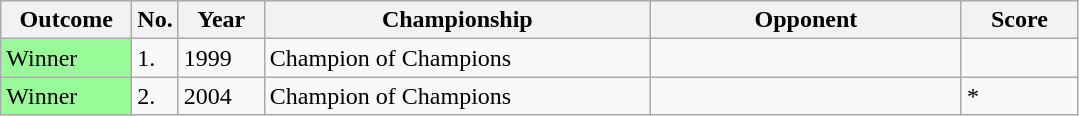<table class="sortable wikitable">
<tr>
<th style="width:80px;">Outcome</th>
<th style="width:20px;">No.</th>
<th style="width:50px;">Year</th>
<th style="width:250px;">Championship</th>
<th style="width:200px;">Opponent</th>
<th style="width:70px;">Score</th>
</tr>
<tr style=>
<td style="background:#98FB98">Winner</td>
<td>1.</td>
<td>1999</td>
<td>Champion of Champions</td>
<td></td>
<td></td>
</tr>
<tr>
<td style="background:#98FB98">Winner</td>
<td>2.</td>
<td>2004</td>
<td>Champion of Champions</td>
<td></td>
<td>*</td>
</tr>
</table>
